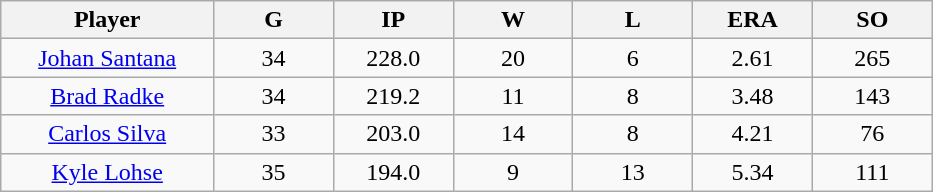<table class="wikitable sortable">
<tr>
<th bgcolor="#DDDDFF" width="16%">Player</th>
<th bgcolor="#DDDDFF" width="9%">G</th>
<th bgcolor="#DDDDFF" width="9%">IP</th>
<th bgcolor="#DDDDFF" width="9%">W</th>
<th bgcolor="#DDDDFF" width="9%">L</th>
<th bgcolor="#DDDDFF" width="9%">ERA</th>
<th bgcolor="#DDDDFF" width="9%">SO</th>
</tr>
<tr align="center">
<td><a href='#'>Johan Santana</a></td>
<td>34</td>
<td>228.0</td>
<td>20</td>
<td>6</td>
<td>2.61</td>
<td>265</td>
</tr>
<tr align="center">
<td><a href='#'>Brad Radke</a></td>
<td>34</td>
<td>219.2</td>
<td>11</td>
<td>8</td>
<td>3.48</td>
<td>143</td>
</tr>
<tr align="center">
<td><a href='#'>Carlos Silva</a></td>
<td>33</td>
<td>203.0</td>
<td>14</td>
<td>8</td>
<td>4.21</td>
<td>76</td>
</tr>
<tr align="center">
<td><a href='#'>Kyle Lohse</a></td>
<td>35</td>
<td>194.0</td>
<td>9</td>
<td>13</td>
<td>5.34</td>
<td>111</td>
</tr>
</table>
